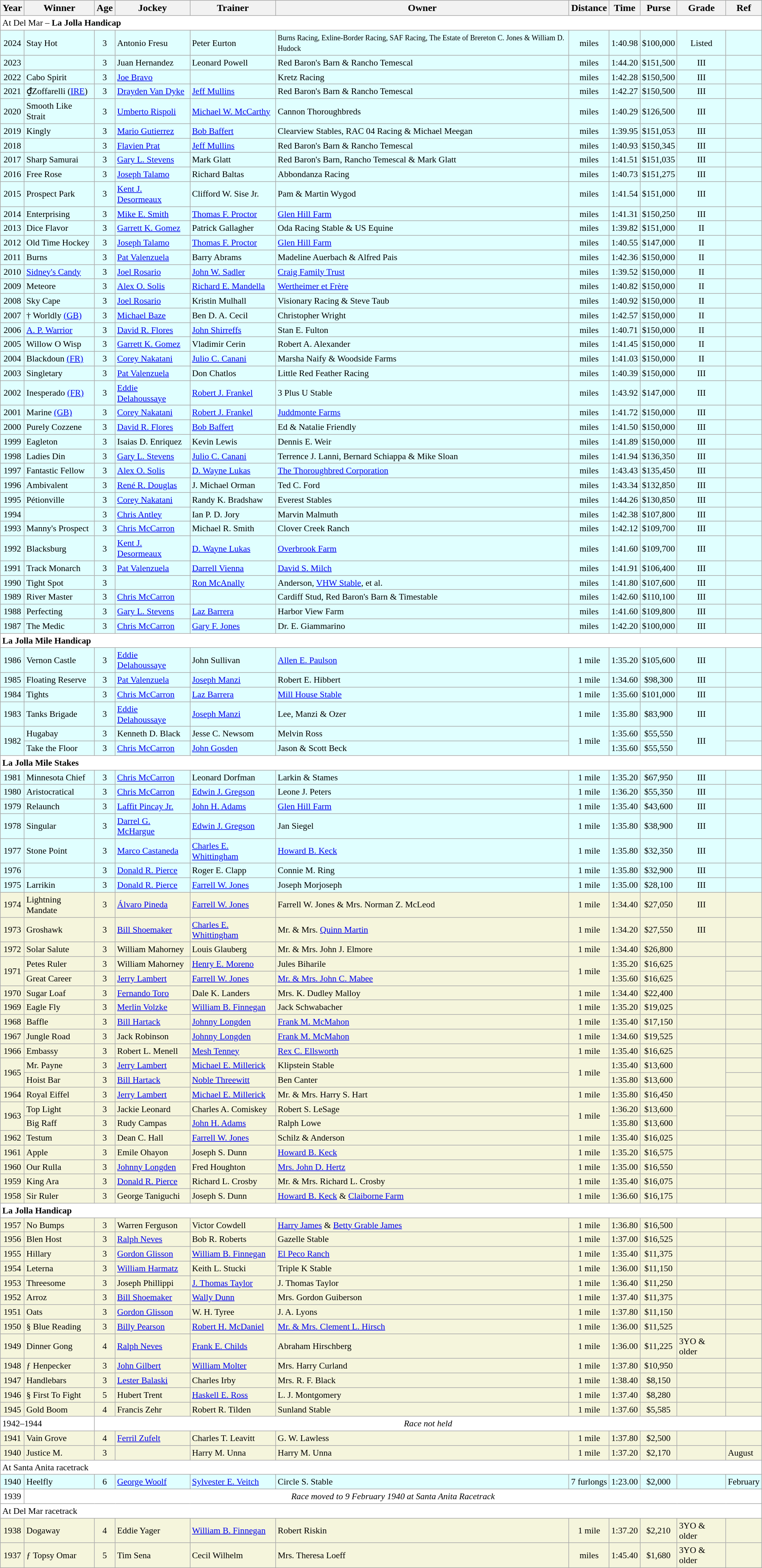<table class="wikitable sortable">
<tr>
<th>Year</th>
<th>Winner</th>
<th>Age</th>
<th>Jockey</th>
<th>Trainer</th>
<th>Owner</th>
<th>Distance</th>
<th>Time</th>
<th>Purse</th>
<th>Grade</th>
<th>Ref</th>
</tr>
<tr style="font-size:90%; background-color:white">
<td align="left" colspan=11>At Del Mar – <strong>La Jolla Handicap</strong></td>
</tr>
<tr style="font-size:90%; background-color:lightcyan">
<td align=center>2024</td>
<td>Stay Hot</td>
<td align=center>3</td>
<td>Antonio Fresu</td>
<td>Peter Eurton</td>
<td><small>Burns Racing, Exline-Border Racing, SAF Racing, The Estate of Brereton C. Jones & William D. Hudock</small></td>
<td align=center> miles</td>
<td align=center>1:40.98</td>
<td align=center>$100,000</td>
<td align=center>Listed</td>
<td></td>
</tr>
<tr style="font-size:90%; background-color:lightcyan">
<td align=center>2023</td>
<td></td>
<td align=center>3</td>
<td>Juan Hernandez</td>
<td>Leonard Powell</td>
<td>Red Baron's Barn & Rancho Temescal</td>
<td align=center> miles</td>
<td align=center>1:44.20</td>
<td align=center>$151,500</td>
<td align=center>III</td>
<td></td>
</tr>
<tr style="font-size:90%; background-color:lightcyan">
<td align=center>2022</td>
<td>Cabo Spirit</td>
<td align=center>3</td>
<td><a href='#'>Joe Bravo</a></td>
<td></td>
<td>Kretz Racing</td>
<td align=center> miles</td>
<td align=center>1:42.28</td>
<td align=center>$150,500</td>
<td align=center>III</td>
<td></td>
</tr>
<tr style="font-size:90%; background-color:lightcyan">
<td align=center>2021</td>
<td>₫Zoffarelli (<a href='#'>IRE</a>)</td>
<td align=center>3</td>
<td><a href='#'>Drayden Van Dyke</a></td>
<td><a href='#'>Jeff Mullins</a></td>
<td>Red Baron's Barn & Rancho Temescal</td>
<td align=center> miles</td>
<td align=center>1:42.27</td>
<td align=center>$150,500</td>
<td align=center>III</td>
<td></td>
</tr>
<tr style="font-size:90%; background-color:lightcyan">
<td align=center>2020</td>
<td>Smooth Like Strait</td>
<td align=center>3</td>
<td><a href='#'>Umberto Rispoli</a></td>
<td><a href='#'>Michael W. McCarthy</a></td>
<td>Cannon Thoroughbreds</td>
<td align=center> miles</td>
<td align=center>1:40.29</td>
<td align=center>$126,500</td>
<td align=center>III</td>
<td></td>
</tr>
<tr style="font-size:90%; background-color:lightcyan">
<td align=center>2019</td>
<td>Kingly</td>
<td align=center>3</td>
<td><a href='#'>Mario Gutierrez</a></td>
<td><a href='#'>Bob Baffert</a></td>
<td>Clearview Stables, RAC 04 Racing & Michael Meegan</td>
<td align=center> miles</td>
<td align=center>1:39.95</td>
<td align=center>$151,053</td>
<td align=center>III</td>
<td></td>
</tr>
<tr style="font-size:90%; background-color:lightcyan">
<td align=center>2018</td>
<td></td>
<td align=center>3</td>
<td><a href='#'>Flavien Prat</a></td>
<td><a href='#'>Jeff Mullins</a></td>
<td>Red Baron's Barn & Rancho Temescal</td>
<td align=center> miles</td>
<td align=center>1:40.93</td>
<td align=center>$150,345</td>
<td align=center>III</td>
<td></td>
</tr>
<tr style="font-size:90%; background-color:lightcyan">
<td align=center>2017</td>
<td>Sharp Samurai</td>
<td align=center>3</td>
<td><a href='#'>Gary L. Stevens</a></td>
<td>Mark Glatt</td>
<td>Red Baron's Barn, Rancho Temescal & Mark Glatt</td>
<td align=center> miles</td>
<td align=center>1:41.51</td>
<td align=center>$151,035</td>
<td align=center>III</td>
<td></td>
</tr>
<tr style="font-size:90%; background-color:lightcyan">
<td align=center>2016</td>
<td>Free Rose</td>
<td align=center>3</td>
<td><a href='#'>Joseph Talamo</a></td>
<td>Richard Baltas</td>
<td>Abbondanza Racing</td>
<td align=center> miles</td>
<td align=center>1:40.73</td>
<td align=center>$151,275</td>
<td align=center>III</td>
<td></td>
</tr>
<tr style="font-size:90%; background-color:lightcyan">
<td align=center>2015</td>
<td>Prospect Park</td>
<td align=center>3</td>
<td><a href='#'>Kent J. Desormeaux</a></td>
<td>Clifford W. Sise Jr.</td>
<td>Pam & Martin Wygod</td>
<td align=center> miles</td>
<td align=center>1:41.54</td>
<td align=center>$151,000</td>
<td align=center>III</td>
<td></td>
</tr>
<tr style="font-size:90%; background-color:lightcyan">
<td align=center>2014</td>
<td>Enterprising</td>
<td align=center>3</td>
<td><a href='#'>Mike E. Smith</a></td>
<td><a href='#'>Thomas F. Proctor</a></td>
<td><a href='#'>Glen Hill Farm</a></td>
<td align=center> miles</td>
<td align=center>1:41.31</td>
<td align=center>$150,250</td>
<td align=center>III</td>
<td></td>
</tr>
<tr style="font-size:90%; background-color:lightcyan">
<td align=center>2013</td>
<td>Dice Flavor</td>
<td align=center>3</td>
<td><a href='#'>Garrett K. Gomez</a></td>
<td>Patrick Gallagher</td>
<td>Oda Racing Stable & US Equine</td>
<td align=center> miles</td>
<td align=center>1:39.82</td>
<td align=center>$151,000</td>
<td align=center>II</td>
<td></td>
</tr>
<tr style="font-size:90%; background-color:lightcyan">
<td align=center>2012</td>
<td>Old Time Hockey</td>
<td align=center>3</td>
<td><a href='#'>Joseph Talamo</a></td>
<td><a href='#'>Thomas F. Proctor</a></td>
<td><a href='#'>Glen Hill Farm</a></td>
<td align=center> miles</td>
<td align=center>1:40.55</td>
<td align=center>$147,000</td>
<td align=center>II</td>
<td></td>
</tr>
<tr style="font-size:90%; background-color:lightcyan">
<td align=center>2011</td>
<td>Burns</td>
<td align=center>3</td>
<td><a href='#'>Pat Valenzuela</a></td>
<td>Barry Abrams</td>
<td>Madeline Auerbach & Alfred Pais</td>
<td align=center> miles</td>
<td align=center>1:42.36</td>
<td align=center>$150,000</td>
<td align=center>II</td>
<td></td>
</tr>
<tr style="font-size:90%; background-color:lightcyan">
<td align=center>2010</td>
<td><a href='#'>Sidney's Candy</a></td>
<td align=center>3</td>
<td><a href='#'>Joel Rosario</a></td>
<td><a href='#'>John W. Sadler</a></td>
<td><a href='#'>Craig Family Trust</a></td>
<td align=center> miles</td>
<td align=center>1:39.52</td>
<td align=center>$150,000</td>
<td align=center>II</td>
<td></td>
</tr>
<tr style="font-size:90%; background-color:lightcyan">
<td align=center>2009</td>
<td>Meteore</td>
<td align=center>3</td>
<td><a href='#'>Alex O. Solis</a></td>
<td><a href='#'>Richard E. Mandella</a></td>
<td><a href='#'>Wertheimer et Frère</a></td>
<td align=center> miles</td>
<td align=center>1:40.82</td>
<td align=center>$150,000</td>
<td align=center>II</td>
<td></td>
</tr>
<tr style="font-size:90%; background-color:lightcyan">
<td align=center>2008</td>
<td>Sky Cape</td>
<td align=center>3</td>
<td><a href='#'>Joel Rosario</a></td>
<td>Kristin Mulhall</td>
<td>Visionary Racing & Steve Taub</td>
<td align=center> miles</td>
<td align=center>1:40.92</td>
<td align=center>$150,000</td>
<td align=center>II</td>
<td></td>
</tr>
<tr style="font-size:90%; background-color:lightcyan">
<td align=center>2007</td>
<td>† Worldly <a href='#'>(GB)</a></td>
<td align=center>3</td>
<td><a href='#'>Michael Baze</a></td>
<td>Ben D. A. Cecil</td>
<td>Christopher Wright</td>
<td align=center> miles</td>
<td align=center>1:42.57</td>
<td align=center>$150,000</td>
<td align=center>II</td>
<td></td>
</tr>
<tr style="font-size:90%; background-color:lightcyan">
<td align=center>2006</td>
<td><a href='#'>A. P. Warrior</a></td>
<td align=center>3</td>
<td><a href='#'>David R. Flores</a></td>
<td><a href='#'>John Shirreffs</a></td>
<td>Stan E. Fulton</td>
<td align=center> miles</td>
<td align=center>1:40.71</td>
<td align=center>$150,000</td>
<td align=center>II</td>
<td></td>
</tr>
<tr style="font-size:90%; background-color:lightcyan">
<td align=center>2005</td>
<td>Willow O Wisp</td>
<td align=center>3</td>
<td><a href='#'>Garrett K. Gomez</a></td>
<td>Vladimir Cerin</td>
<td>Robert A. Alexander</td>
<td align=center> miles</td>
<td align=center>1:41.45</td>
<td align=center>$150,000</td>
<td align=center>II</td>
<td></td>
</tr>
<tr style="font-size:90%; background-color:lightcyan">
<td align=center>2004</td>
<td>Blackdoun <a href='#'>(FR)</a></td>
<td align=center>3</td>
<td><a href='#'>Corey Nakatani</a></td>
<td><a href='#'>Julio C. Canani</a></td>
<td>Marsha Naify & Woodside Farms</td>
<td align=center> miles</td>
<td align=center>1:41.03</td>
<td align=center>$150,000</td>
<td align=center>II</td>
<td></td>
</tr>
<tr style="font-size:90%; background-color:lightcyan">
<td align=center>2003</td>
<td>Singletary</td>
<td align=center>3</td>
<td><a href='#'>Pat Valenzuela</a></td>
<td>Don Chatlos</td>
<td>Little Red Feather Racing</td>
<td align=center> miles</td>
<td align=center>1:40.39</td>
<td align=center>$150,000</td>
<td align=center>III</td>
<td></td>
</tr>
<tr style="font-size:90%; background-color:lightcyan">
<td align=center>2002</td>
<td>Inesperado <a href='#'>(FR)</a></td>
<td align=center>3</td>
<td><a href='#'>Eddie Delahoussaye</a></td>
<td><a href='#'>Robert J. Frankel</a></td>
<td>3 Plus U Stable</td>
<td align=center> miles</td>
<td align=center>1:43.92</td>
<td align=center>$147,000</td>
<td align=center>III</td>
<td></td>
</tr>
<tr style="font-size:90%; background-color:lightcyan">
<td align=center>2001</td>
<td>Marine <a href='#'>(GB)</a></td>
<td align=center>3</td>
<td><a href='#'>Corey Nakatani</a></td>
<td><a href='#'>Robert J. Frankel</a></td>
<td><a href='#'>Juddmonte Farms</a></td>
<td align=center> miles</td>
<td align=center>1:41.72</td>
<td align=center>$150,000</td>
<td align=center>III</td>
<td></td>
</tr>
<tr style="font-size:90%; background-color:lightcyan">
<td align=center>2000</td>
<td>Purely Cozzene</td>
<td align=center>3</td>
<td><a href='#'>David R. Flores</a></td>
<td><a href='#'>Bob Baffert</a></td>
<td>Ed & Natalie Friendly</td>
<td align=center> miles</td>
<td align=center>1:41.50</td>
<td align=center>$150,000</td>
<td align=center>III</td>
<td></td>
</tr>
<tr style="font-size:90%; background-color:lightcyan">
<td align=center>1999</td>
<td>Eagleton</td>
<td align=center>3</td>
<td>Isaias D. Enriquez</td>
<td>Kevin Lewis</td>
<td>Dennis E. Weir</td>
<td align=center> miles</td>
<td align=center>1:41.89</td>
<td align=center>$150,000</td>
<td align=center>III</td>
<td></td>
</tr>
<tr style="font-size:90%; background-color:lightcyan">
<td align=center>1998</td>
<td>Ladies Din</td>
<td align=center>3</td>
<td><a href='#'>Gary L. Stevens</a></td>
<td><a href='#'>Julio C. Canani</a></td>
<td>Terrence J. Lanni, Bernard Schiappa & Mike Sloan</td>
<td align=center> miles</td>
<td align=center>1:41.94</td>
<td align=center>$136,350</td>
<td align=center>III</td>
<td></td>
</tr>
<tr style="font-size:90%; background-color:lightcyan">
<td align=center>1997</td>
<td>Fantastic Fellow</td>
<td align=center>3</td>
<td><a href='#'>Alex O. Solis</a></td>
<td><a href='#'>D. Wayne Lukas</a></td>
<td><a href='#'>The Thoroughbred Corporation</a></td>
<td align=center> miles</td>
<td align=center>1:43.43</td>
<td align=center>$135,450</td>
<td align=center>III</td>
<td></td>
</tr>
<tr style="font-size:90%; background-color:lightcyan">
<td align=center>1996</td>
<td>Ambivalent</td>
<td align=center>3</td>
<td><a href='#'>René R. Douglas</a></td>
<td>J. Michael Orman</td>
<td>Ted C. Ford</td>
<td align=center> miles</td>
<td align=center>1:43.34</td>
<td align=center>$132,850</td>
<td align=center>III</td>
<td></td>
</tr>
<tr style="font-size:90%; background-color:lightcyan">
<td align=center>1995</td>
<td>Pétionville</td>
<td align=center>3</td>
<td><a href='#'>Corey Nakatani</a></td>
<td>Randy K. Bradshaw</td>
<td>Everest Stables</td>
<td align=center> miles</td>
<td align=center>1:44.26</td>
<td align=center>$130,850</td>
<td align=center>III</td>
<td></td>
</tr>
<tr style="font-size:90%; background-color:lightcyan">
<td align=center>1994</td>
<td></td>
<td align=center>3</td>
<td><a href='#'>Chris Antley</a></td>
<td>Ian P. D. Jory</td>
<td>Marvin Malmuth</td>
<td align=center> miles</td>
<td align=center>1:42.38</td>
<td align=center>$107,800</td>
<td align=center>III</td>
<td></td>
</tr>
<tr style="font-size:90%; background-color:lightcyan">
<td align=center>1993</td>
<td>Manny's Prospect</td>
<td align=center>3</td>
<td><a href='#'>Chris McCarron</a></td>
<td>Michael R. Smith</td>
<td>Clover Creek Ranch</td>
<td align=center> miles</td>
<td align=center>1:42.12</td>
<td align=center>$109,700</td>
<td align=center>III</td>
<td></td>
</tr>
<tr style="font-size:90%; background-color:lightcyan">
<td align=center>1992</td>
<td>Blacksburg</td>
<td align=center>3</td>
<td><a href='#'>Kent J. Desormeaux</a></td>
<td><a href='#'>D. Wayne Lukas</a></td>
<td><a href='#'>Overbrook Farm</a></td>
<td align=center> miles</td>
<td align=center>1:41.60</td>
<td align=center>$109,700</td>
<td align=center>III</td>
<td></td>
</tr>
<tr style="font-size:90%; background-color:lightcyan">
<td align=center>1991</td>
<td>Track Monarch</td>
<td align=center>3</td>
<td><a href='#'>Pat Valenzuela</a></td>
<td><a href='#'>Darrell Vienna</a></td>
<td><a href='#'>David S. Milch</a></td>
<td align=center> miles</td>
<td align=center>1:41.91</td>
<td align=center>$106,400</td>
<td align=center>III</td>
<td></td>
</tr>
<tr style="font-size:90%; background-color:lightcyan">
<td align=center>1990</td>
<td>Tight Spot</td>
<td align=center>3</td>
<td></td>
<td><a href='#'>Ron McAnally</a></td>
<td>Anderson, <a href='#'>VHW Stable</a>, et al.</td>
<td align=center> miles</td>
<td align=center>1:41.80</td>
<td align=center>$107,600</td>
<td align=center>III</td>
<td></td>
</tr>
<tr style="font-size:90%; background-color:lightcyan">
<td align=center>1989</td>
<td>River Master</td>
<td align=center>3</td>
<td><a href='#'>Chris McCarron</a></td>
<td></td>
<td>Cardiff Stud, Red Baron's Barn & Timestable</td>
<td align=center> miles</td>
<td align=center>1:42.60</td>
<td align=center>$110,100</td>
<td align=center>III</td>
<td></td>
</tr>
<tr style="font-size:90%; background-color:lightcyan">
<td align=center>1988</td>
<td>Perfecting</td>
<td align=center>3</td>
<td><a href='#'>Gary L. Stevens</a></td>
<td><a href='#'>Laz Barrera</a></td>
<td>Harbor View Farm</td>
<td align=center> miles</td>
<td align=center>1:41.60</td>
<td align=center>$109,800</td>
<td align=center>III</td>
<td></td>
</tr>
<tr style="font-size:90%; background-color:lightcyan">
<td align=center>1987</td>
<td>The Medic</td>
<td align=center>3</td>
<td><a href='#'>Chris McCarron</a></td>
<td><a href='#'>Gary F. Jones</a></td>
<td>Dr. E. Giammarino</td>
<td align=center> miles</td>
<td align=center>1:42.20</td>
<td align=center>$100,000</td>
<td align=center>III</td>
<td></td>
</tr>
<tr style="font-size:90%; background-color:white">
<td align="left" colspan=11><strong>La Jolla Mile Handicap</strong></td>
</tr>
<tr style="font-size:90%; background-color:lightcyan">
<td align=center>1986</td>
<td>Vernon Castle</td>
<td align=center>3</td>
<td><a href='#'>Eddie Delahoussaye</a></td>
<td>John Sullivan</td>
<td><a href='#'>Allen E. Paulson</a></td>
<td align=center>1 mile</td>
<td align=center>1:35.20</td>
<td align=center>$105,600</td>
<td align=center>III</td>
<td></td>
</tr>
<tr style="font-size:90%; background-color:lightcyan">
<td align=center>1985</td>
<td>Floating Reserve</td>
<td align=center>3</td>
<td><a href='#'>Pat Valenzuela</a></td>
<td><a href='#'>Joseph Manzi</a></td>
<td>Robert E. Hibbert</td>
<td align=center>1 mile</td>
<td align=center>1:34.60</td>
<td align=center>$98,300</td>
<td align=center>III</td>
<td></td>
</tr>
<tr style="font-size:90%; background-color:lightcyan">
<td align=center>1984</td>
<td>Tights</td>
<td align=center>3</td>
<td><a href='#'>Chris McCarron</a></td>
<td><a href='#'>Laz Barrera</a></td>
<td><a href='#'>Mill House Stable</a></td>
<td align=center>1 mile</td>
<td align=center>1:35.60</td>
<td align=center>$101,000</td>
<td align=center>III</td>
<td></td>
</tr>
<tr style="font-size:90%; background-color:lightcyan">
<td align=center>1983</td>
<td>Tanks Brigade</td>
<td align=center>3</td>
<td><a href='#'>Eddie Delahoussaye</a></td>
<td><a href='#'>Joseph Manzi</a></td>
<td>Lee, Manzi & Ozer</td>
<td align=center>1 mile</td>
<td align=center>1:35.80</td>
<td align=center>$83,900</td>
<td align=center>III</td>
<td></td>
</tr>
<tr style="font-size:90%; background-color:lightcyan">
<td align=center rowspan=2>1982</td>
<td>Hugabay</td>
<td align=center>3</td>
<td>Kenneth D. Black</td>
<td>Jesse C. Newsom</td>
<td>Melvin Ross</td>
<td align=center rowspan=2>1 mile</td>
<td align=center>1:35.60</td>
<td align=center>$55,550</td>
<td align=center rowspan=2>III</td>
<td></td>
</tr>
<tr style="font-size:90%; background-color:lightcyan">
<td>Take the Floor</td>
<td align=center>3</td>
<td><a href='#'>Chris McCarron</a></td>
<td><a href='#'>John Gosden</a></td>
<td>Jason & Scott Beck</td>
<td align=center>1:35.60</td>
<td align=center>$55,550</td>
<td></td>
</tr>
<tr style="font-size:90%; background-color:white">
<td align="left" colspan=11><strong>La Jolla Mile Stakes</strong></td>
</tr>
<tr style="font-size:90%; background-color:lightcyan">
<td align=center>1981</td>
<td>Minnesota Chief</td>
<td align=center>3</td>
<td><a href='#'>Chris McCarron</a></td>
<td>Leonard Dorfman</td>
<td>Larkin & Stames</td>
<td align=center>1 mile</td>
<td align=center>1:35.20</td>
<td align=center>$67,950</td>
<td align=center>III</td>
<td></td>
</tr>
<tr style="font-size:90%; background-color:lightcyan">
<td align=center>1980</td>
<td>Aristocratical</td>
<td align=center>3</td>
<td><a href='#'>Chris McCarron</a></td>
<td><a href='#'>Edwin J. Gregson</a></td>
<td>Leone J. Peters</td>
<td align=center>1 mile</td>
<td align=center>1:36.20</td>
<td align=center>$55,350</td>
<td align=center>III</td>
<td></td>
</tr>
<tr style="font-size:90%; background-color:lightcyan">
<td align=center>1979</td>
<td>Relaunch</td>
<td align=center>3</td>
<td><a href='#'>Laffit Pincay Jr.</a></td>
<td><a href='#'>John H. Adams</a></td>
<td><a href='#'>Glen Hill Farm</a></td>
<td align=center>1 mile</td>
<td align=center>1:35.40</td>
<td align=center>$43,600</td>
<td align=center>III</td>
<td></td>
</tr>
<tr style="font-size:90%; background-color:lightcyan">
<td align=center>1978</td>
<td>Singular</td>
<td align=center>3</td>
<td><a href='#'>Darrel G. McHargue</a></td>
<td><a href='#'>Edwin J. Gregson</a></td>
<td>Jan Siegel</td>
<td align=center>1 mile</td>
<td align=center>1:35.80</td>
<td align=center>$38,900</td>
<td align=center>III</td>
<td></td>
</tr>
<tr style="font-size:90%; background-color:lightcyan">
<td align=center>1977</td>
<td>Stone Point</td>
<td align=center>3</td>
<td><a href='#'>Marco Castaneda</a></td>
<td><a href='#'>Charles E. Whittingham</a></td>
<td><a href='#'>Howard B. Keck</a></td>
<td align=center>1 mile</td>
<td align=center>1:35.80</td>
<td align=center>$32,350</td>
<td align=center>III</td>
<td></td>
</tr>
<tr style="font-size:90%; background-color:lightcyan">
<td align=center>1976</td>
<td></td>
<td align=center>3</td>
<td><a href='#'>Donald R. Pierce</a></td>
<td>Roger E. Clapp</td>
<td>Connie M. Ring</td>
<td align=center>1 mile</td>
<td align=center>1:35.80</td>
<td align=center>$32,900</td>
<td align=center>III</td>
<td></td>
</tr>
<tr style="font-size:90%; background-color:lightcyan">
<td align=center>1975</td>
<td>Larrikin</td>
<td align=center>3</td>
<td><a href='#'>Donald R. Pierce</a></td>
<td><a href='#'>Farrell W. Jones</a></td>
<td>Joseph Morjoseph</td>
<td align=center>1 mile</td>
<td align=center>1:35.00</td>
<td align=center>$28,100</td>
<td align=center>III</td>
<td></td>
</tr>
<tr style="font-size:90%; background-color:beige">
<td align=center>1974</td>
<td>Lightning Mandate</td>
<td align=center>3</td>
<td><a href='#'>Álvaro Pineda</a></td>
<td><a href='#'>Farrell W. Jones</a></td>
<td>Farrell W. Jones & Mrs. Norman Z. McLeod</td>
<td align=center>1 mile</td>
<td align=center>1:34.40</td>
<td align=center>$27,050</td>
<td align=center>III</td>
<td></td>
</tr>
<tr style="font-size:90%; background-color:beige">
<td align=center>1973</td>
<td>Groshawk</td>
<td align=center>3</td>
<td><a href='#'>Bill Shoemaker</a></td>
<td><a href='#'>Charles E. Whittingham</a></td>
<td>Mr. & Mrs. <a href='#'>Quinn Martin</a></td>
<td align=center>1 mile</td>
<td align=center>1:34.20</td>
<td align=center>$27,550</td>
<td align=center>III</td>
<td></td>
</tr>
<tr style="font-size:90%; background-color:beige">
<td align=center>1972</td>
<td>Solar Salute</td>
<td align=center>3</td>
<td>William Mahorney</td>
<td>Louis Glauberg</td>
<td>Mr. & Mrs. John J. Elmore</td>
<td align=center>1 mile</td>
<td align=center>1:34.40</td>
<td align=center>$26,800</td>
<td></td>
<td></td>
</tr>
<tr style="font-size:90%; background-color:beige">
<td align=center rowspan=2>1971</td>
<td>Petes Ruler</td>
<td align=center>3</td>
<td>William Mahorney</td>
<td><a href='#'>Henry E. Moreno</a></td>
<td>Jules Biharile</td>
<td align=center rowspan=2>1 mile</td>
<td align=center>1:35.20</td>
<td align=center>$16,625</td>
<td align=center rowspan=2></td>
<td></td>
</tr>
<tr style="font-size:90%; background-color:beige">
<td>Great Career</td>
<td align=center>3</td>
<td><a href='#'>Jerry Lambert</a></td>
<td><a href='#'>Farrell W. Jones</a></td>
<td><a href='#'>Mr. & Mrs. John C. Mabee</a></td>
<td align=center>1:35.60</td>
<td align=center>$16,625</td>
<td></td>
</tr>
<tr style="font-size:90%; background-color:beige">
<td align=center>1970</td>
<td>Sugar Loaf</td>
<td align=center>3</td>
<td><a href='#'>Fernando Toro</a></td>
<td>Dale K. Landers</td>
<td>Mrs. K. Dudley Malloy</td>
<td align=center>1 mile</td>
<td align=center>1:34.40</td>
<td align=center>$22,400</td>
<td></td>
<td></td>
</tr>
<tr style="font-size:90%; background-color:beige">
<td align=center>1969</td>
<td>Eagle Fly</td>
<td align=center>3</td>
<td><a href='#'>Merlin Volzke</a></td>
<td><a href='#'>William B. Finnegan</a></td>
<td>Jack Schwabacher</td>
<td align=center>1 mile</td>
<td align=center>1:35.20</td>
<td align=center>$19,025</td>
<td></td>
<td></td>
</tr>
<tr style="font-size:90%; background-color:beige">
<td align=center>1968</td>
<td>Baffle</td>
<td align=center>3</td>
<td><a href='#'>Bill Hartack</a></td>
<td><a href='#'>Johnny Longden</a></td>
<td><a href='#'>Frank M. McMahon</a></td>
<td align=center>1 mile</td>
<td align=center>1:35.40</td>
<td align=center>$17,150</td>
<td></td>
<td></td>
</tr>
<tr style="font-size:90%; background-color:beige">
<td align=center>1967</td>
<td>Jungle Road</td>
<td align=center>3</td>
<td>Jack Robinson</td>
<td><a href='#'>Johnny Longden</a></td>
<td><a href='#'>Frank M. McMahon</a></td>
<td align=center>1 mile</td>
<td align=center>1:34.60</td>
<td align=center>$19,525</td>
<td></td>
<td></td>
</tr>
<tr style="font-size:90%; background-color:beige">
<td align=center>1966</td>
<td>Embassy</td>
<td align=center>3</td>
<td>Robert L. Menell</td>
<td><a href='#'>Mesh Tenney</a></td>
<td><a href='#'>Rex C. Ellsworth</a></td>
<td align=center>1 mile</td>
<td align=center>1:35.40</td>
<td align=center>$16,625</td>
<td></td>
<td></td>
</tr>
<tr style="font-size:90%; background-color:beige">
<td align=center rowspan=2>1965</td>
<td>Mr. Payne</td>
<td align=center>3</td>
<td><a href='#'>Jerry Lambert</a></td>
<td><a href='#'>Michael E. Millerick</a></td>
<td>Klipstein Stable</td>
<td align=center rowspan=2>1 mile</td>
<td align=center>1:35.40</td>
<td align=center>$13,600</td>
<td align=center rowspan=2></td>
<td></td>
</tr>
<tr style="font-size:90%; background-color:beige">
<td>Hoist Bar</td>
<td align=center>3</td>
<td><a href='#'>Bill Hartack</a></td>
<td><a href='#'>Noble Threewitt</a></td>
<td>Ben Canter</td>
<td align=center>1:35.80</td>
<td align=center>$13,600</td>
<td></td>
</tr>
<tr style="font-size:90%; background-color:beige">
<td align=center>1964</td>
<td>Royal Eiffel</td>
<td align=center>3</td>
<td><a href='#'>Jerry Lambert</a></td>
<td><a href='#'>Michael E. Millerick</a></td>
<td>Mr. & Mrs. Harry S. Hart</td>
<td align=center>1 mile</td>
<td align=center>1:35.80</td>
<td align=center>$16,450</td>
<td></td>
<td></td>
</tr>
<tr style="font-size:90%; background-color:beige">
<td align=center rowspan=2>1963</td>
<td>Top Light</td>
<td align=center>3</td>
<td>Jackie Leonard</td>
<td>Charles A. Comiskey</td>
<td>Robert S. LeSage</td>
<td align=center rowspan=2>1 mile</td>
<td align=center>1:36.20</td>
<td align=center>$13,600</td>
<td align=center rowspan=2></td>
<td></td>
</tr>
<tr style="font-size:90%; background-color:beige">
<td>Big Raff</td>
<td align=center>3</td>
<td>Rudy Campas</td>
<td><a href='#'>John H. Adams</a></td>
<td>Ralph Lowe</td>
<td align=center>1:35.80</td>
<td align=center>$13,600</td>
<td></td>
</tr>
<tr style="font-size:90%; background-color:beige">
<td align=center>1962</td>
<td>Testum</td>
<td align=center>3</td>
<td>Dean C. Hall</td>
<td><a href='#'>Farrell W. Jones</a></td>
<td>Schilz & Anderson</td>
<td align=center>1 mile</td>
<td align=center>1:35.40</td>
<td align=center>$16,025</td>
<td></td>
<td></td>
</tr>
<tr style="font-size:90%; background-color:beige">
<td align=center>1961</td>
<td>Apple</td>
<td align=center>3</td>
<td>Emile Ohayon</td>
<td>Joseph S. Dunn</td>
<td><a href='#'>Howard B. Keck</a></td>
<td align=center>1 mile</td>
<td align=center>1:35.20</td>
<td align=center>$16,575</td>
<td></td>
<td></td>
</tr>
<tr style="font-size:90%; background-color:beige">
<td align=center>1960</td>
<td>Our Rulla</td>
<td align=center>3</td>
<td><a href='#'>Johnny Longden</a></td>
<td>Fred Houghton</td>
<td><a href='#'>Mrs. John D. Hertz</a></td>
<td align=center>1 mile</td>
<td align=center>1:35.00</td>
<td align=center>$16,550</td>
<td></td>
<td></td>
</tr>
<tr style="font-size:90%; background-color:beige">
<td align=center>1959</td>
<td>King Ara</td>
<td align=center>3</td>
<td><a href='#'>Donald R. Pierce</a></td>
<td>Richard L. Crosby</td>
<td>Mr. & Mrs. Richard L. Crosby</td>
<td align=center>1 mile</td>
<td align=center>1:35.40</td>
<td align=center>$16,075</td>
<td></td>
<td></td>
</tr>
<tr style="font-size:90%; background-color:beige">
<td align=center>1958</td>
<td>Sir Ruler</td>
<td align=center>3</td>
<td>George Taniguchi</td>
<td>Joseph S. Dunn</td>
<td><a href='#'>Howard B. Keck</a> & <a href='#'>Claiborne Farm</a></td>
<td align=center>1 mile</td>
<td align=center>1:36.60</td>
<td align=center>$16,175</td>
<td></td>
<td></td>
</tr>
<tr style="font-size:90%; background-color:white">
<td align="left" colspan=11><strong>La Jolla Handicap</strong></td>
</tr>
<tr style="font-size:90%; background-color:beige">
<td align=center>1957</td>
<td>No Bumps</td>
<td align=center>3</td>
<td>Warren Ferguson</td>
<td>Victor Cowdell</td>
<td><a href='#'>Harry James</a> & <a href='#'>Betty Grable James</a></td>
<td align=center>1 mile</td>
<td align=center>1:36.80</td>
<td align=center>$16,500</td>
<td></td>
<td></td>
</tr>
<tr style="font-size:90%; background-color:beige">
<td align=center>1956</td>
<td>Blen Host</td>
<td align=center>3</td>
<td><a href='#'>Ralph Neves</a></td>
<td>Bob R. Roberts</td>
<td>Gazelle Stable</td>
<td align=center>1 mile</td>
<td align=center>1:37.00</td>
<td align=center>$16,525</td>
<td></td>
<td></td>
</tr>
<tr style="font-size:90%; background-color:beige">
<td align=center>1955</td>
<td>Hillary</td>
<td align=center>3</td>
<td><a href='#'>Gordon Glisson</a></td>
<td><a href='#'>William B. Finnegan</a></td>
<td><a href='#'>El Peco Ranch</a></td>
<td align=center>1 mile</td>
<td align=center>1:35.40</td>
<td align=center>$11,375</td>
<td></td>
<td></td>
</tr>
<tr style="font-size:90%; background-color:beige">
<td align=center>1954</td>
<td>Leterna</td>
<td align=center>3</td>
<td><a href='#'>William Harmatz</a></td>
<td>Keith L. Stucki</td>
<td>Triple K Stable</td>
<td align=center>1 mile</td>
<td align=center>1:36.00</td>
<td align=center>$11,150</td>
<td></td>
<td></td>
</tr>
<tr style="font-size:90%; background-color:beige">
<td align=center>1953</td>
<td>Threesome</td>
<td align=center>3</td>
<td>Joseph Phillippi</td>
<td><a href='#'>J. Thomas Taylor</a></td>
<td>J. Thomas Taylor</td>
<td align=center>1 mile</td>
<td align=center>1:36.40</td>
<td align=center>$11,250</td>
<td></td>
<td></td>
</tr>
<tr style="font-size:90%; background-color:beige">
<td align=center>1952</td>
<td>Arroz</td>
<td align=center>3</td>
<td><a href='#'>Bill Shoemaker</a></td>
<td><a href='#'>Wally Dunn</a></td>
<td>Mrs. Gordon Guiberson</td>
<td align=center>1 mile</td>
<td align=center>1:37.40</td>
<td align=center>$11,375</td>
<td></td>
<td></td>
</tr>
<tr style="font-size:90%; background-color:beige">
<td align=center>1951</td>
<td>Oats</td>
<td align=center>3</td>
<td><a href='#'>Gordon Glisson</a></td>
<td>W. H. Tyree</td>
<td>J. A. Lyons</td>
<td align=center>1 mile</td>
<td align=center>1:37.80</td>
<td align=center>$11,150</td>
<td></td>
<td></td>
</tr>
<tr style="font-size:90%; background-color:beige">
<td align=center>1950</td>
<td>§ Blue Reading</td>
<td align=center>3</td>
<td><a href='#'>Billy Pearson</a></td>
<td><a href='#'>Robert H. McDaniel</a></td>
<td><a href='#'>Mr. & Mrs. Clement L. Hirsch</a></td>
<td align=center>1 mile</td>
<td align=center>1:36.00</td>
<td align=center>$11,525</td>
<td></td>
<td></td>
</tr>
<tr style="font-size:90%; background-color:beige">
<td align=center>1949</td>
<td>Dinner Gong</td>
<td align=center>4</td>
<td><a href='#'>Ralph Neves</a></td>
<td><a href='#'>Frank E. Childs</a></td>
<td>Abraham Hirschberg</td>
<td align=center>1 mile</td>
<td align=center>1:36.00</td>
<td align=center>$11,225</td>
<td>3YO & older</td>
<td></td>
</tr>
<tr style="font-size:90%; background-color:beige">
<td align=center>1948</td>
<td>ƒ Henpecker</td>
<td align=center>3</td>
<td><a href='#'>John Gilbert</a></td>
<td><a href='#'>William Molter</a></td>
<td>Mrs. Harry Curland</td>
<td align=center>1 mile</td>
<td align=center>1:37.80</td>
<td align=center>$10,950</td>
<td></td>
<td></td>
</tr>
<tr style="font-size:90%; background-color:beige">
<td align=center>1947</td>
<td>Handlebars</td>
<td align=center>3</td>
<td><a href='#'>Lester Balaski</a></td>
<td>Charles Irby</td>
<td>Mrs. R. F. Black</td>
<td align=center>1 mile</td>
<td align=center>1:38.40</td>
<td align=center>$8,150</td>
<td></td>
<td></td>
</tr>
<tr style="font-size:90%; background-color:beige">
<td align=center>1946</td>
<td>§ First To Fight</td>
<td align=center>5</td>
<td>Hubert Trent</td>
<td><a href='#'>Haskell E. Ross</a></td>
<td>L. J. Montgomery</td>
<td align=center>1 mile</td>
<td align=center>1:37.40</td>
<td align=center>$8,280</td>
<td></td>
<td></td>
</tr>
<tr style="font-size:90%; background-color:beige">
<td align=center>1945</td>
<td>Gold Boom</td>
<td align=center>4</td>
<td>Francis Zehr</td>
<td>Robert R. Tilden</td>
<td>Sunland Stable</td>
<td align=center>1 mile</td>
<td align=center>1:37.60</td>
<td align=center>$5,585</td>
<td></td>
<td></td>
</tr>
<tr style="font-size:90%; background-color:white">
<td align="left" colspan=2>1942–1944</td>
<td align="center" colspan=9><em>Race not held</em></td>
</tr>
<tr style="font-size:90%; background-color:beige">
<td align=center>1941</td>
<td>Vain Grove</td>
<td align=center>4</td>
<td><a href='#'>Ferril Zufelt</a></td>
<td>Charles T. Leavitt</td>
<td>G. W. Lawless</td>
<td align=center>1 mile</td>
<td align=center>1:37.80</td>
<td align=center>$2,500</td>
<td></td>
<td></td>
</tr>
<tr style="font-size:90%; background-color:beige">
<td align=center>1940</td>
<td>Justice M.</td>
<td align=center>3</td>
<td></td>
<td>Harry M. Unna</td>
<td>Harry M. Unna</td>
<td align=center>1 mile</td>
<td align=center>1:37.20</td>
<td align=center>$2,170</td>
<td></td>
<td>August</td>
</tr>
<tr style="font-size:90%; background-color:white">
<td align=left colspan=11>At Santa Anita racetrack</td>
</tr>
<tr style="font-size:90%; background-color:lightcyan">
<td align=center>1940</td>
<td>Heelfly</td>
<td align=center>6</td>
<td><a href='#'>George Woolf</a></td>
<td><a href='#'>Sylvester E. Veitch</a></td>
<td>Circle S. Stable</td>
<td align=center>7 furlongs</td>
<td align=center>1:23.00</td>
<td align=center>$2,000</td>
<td></td>
<td>February</td>
</tr>
<tr style="font-size:90%; background-color:white">
<td align=center>1939</td>
<td align="center" colspan=10><em>Race moved to 9 February 1940 at Santa Anita Racetrack</em></td>
</tr>
<tr style="font-size:90%; background-color:white">
<td align=left colspan=11>At Del Mar racetrack</td>
</tr>
<tr style="font-size:90%; background-color:beige">
<td align=center>1938</td>
<td>Dogaway</td>
<td align=center>4</td>
<td>Eddie Yager</td>
<td><a href='#'>William B. Finnegan</a></td>
<td>Robert Riskin</td>
<td align=center>1 mile</td>
<td align=center>1:37.20</td>
<td align=center>$2,210</td>
<td>3YO & older</td>
<td></td>
</tr>
<tr style="font-size:90%; background-color:beige">
<td align=center>1937</td>
<td>ƒ Topsy Omar</td>
<td align=center>5</td>
<td>Tim Sena</td>
<td>Cecil Wilhelm</td>
<td>Mrs. Theresa Loeff</td>
<td align=center> miles</td>
<td align=center>1:45.40</td>
<td align=center>$1,680</td>
<td>3YO & older</td>
<td></td>
</tr>
</table>
